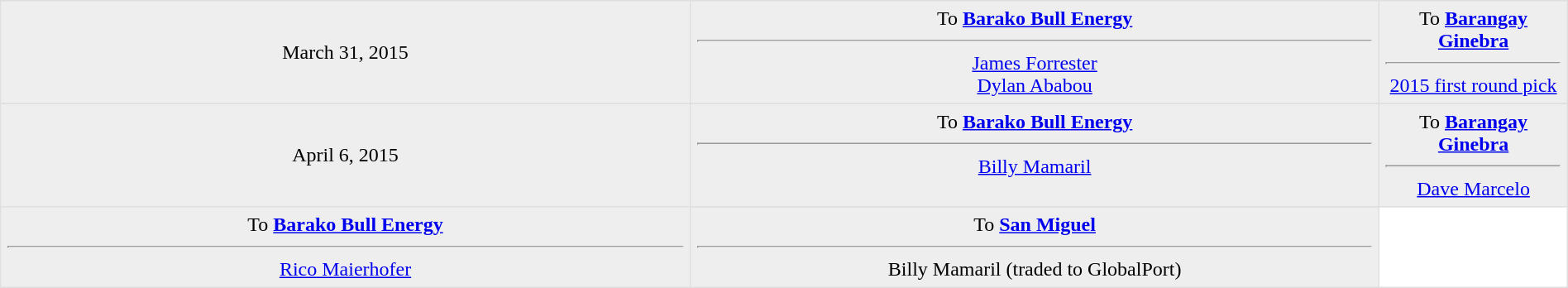<table border=1 style="border-collapse:collapse; text-align: center; width: 100%" bordercolor="#DFDFDF"  cellpadding="5">
<tr>
</tr>
<tr bgcolor="eeeeee">
<td style="width:12%">March 31, 2015<br></td>
<td style="width:44%" valign="top">To <strong><a href='#'>Barako Bull Energy</a></strong><hr><a href='#'>James Forrester</a><br><a href='#'>Dylan Ababou</a></td>
<td style="width:44%" valign="top">To <strong><a href='#'>Barangay Ginebra</a></strong><hr><a href='#'>2015 first round pick</a></td>
</tr>
<tr>
</tr>
<tr bgcolor="eeeeee">
<td rowspan=2>April 6, 2015 <br></td>
<td style="width:44%" valign="top">To <strong><a href='#'>Barako Bull Energy</a></strong><hr><a href='#'>Billy Mamaril</a></td>
<td style="width:44%" valign="top">To <strong><a href='#'>Barangay Ginebra</a></strong><hr><a href='#'>Dave Marcelo</a></td>
</tr>
<tr>
</tr>
<tr bgcolor="eeeeee">
<td style="width:44%" valign="top">To <strong><a href='#'>Barako Bull Energy</a></strong><hr><a href='#'>Rico Maierhofer</a></td>
<td style="width:44%" valign="top">To <strong><a href='#'>San Miguel</a></strong><hr>Billy Mamaril (traded to GlobalPort)</td>
</tr>
</table>
